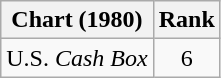<table class="wikitable">
<tr>
<th align="left">Chart (1980)</th>
<th style="text-align:center;">Rank</th>
</tr>
<tr>
<td>U.S. <em>Cash Box</em></td>
<td style="text-align:center;">6</td>
</tr>
</table>
